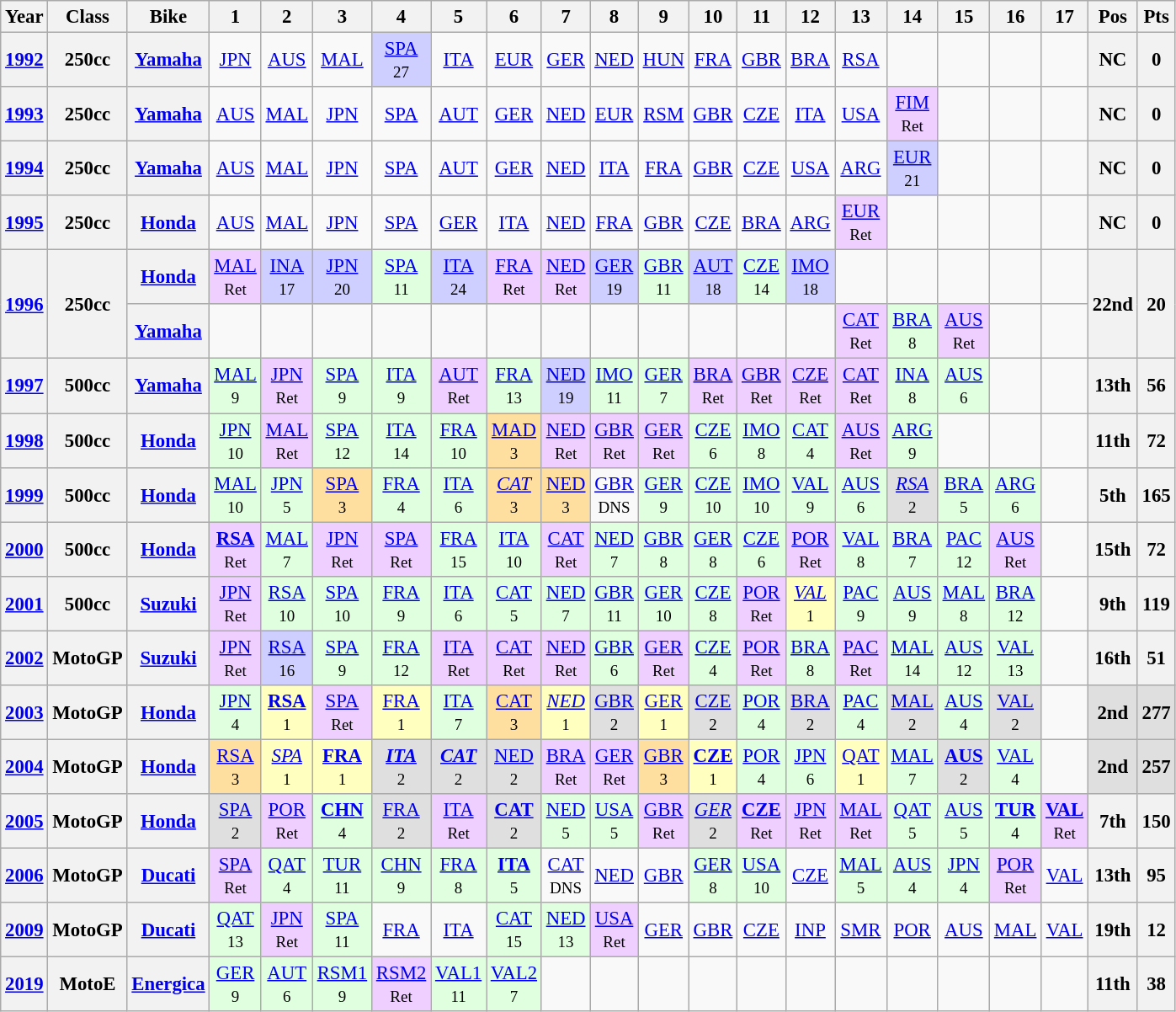<table class="wikitable" style="text-align:center; font-size:95%">
<tr>
<th>Year</th>
<th>Class</th>
<th>Bike</th>
<th>1</th>
<th>2</th>
<th>3</th>
<th>4</th>
<th>5</th>
<th>6</th>
<th>7</th>
<th>8</th>
<th>9</th>
<th>10</th>
<th>11</th>
<th>12</th>
<th>13</th>
<th>14</th>
<th>15</th>
<th>16</th>
<th>17</th>
<th>Pos</th>
<th>Pts</th>
</tr>
<tr>
<th align="left"><a href='#'>1992</a></th>
<th align="left">250cc</th>
<th align="left"><a href='#'>Yamaha</a></th>
<td><a href='#'>JPN</a></td>
<td><a href='#'>AUS</a></td>
<td><a href='#'>MAL</a></td>
<td style="background:#CFCFFF;"><a href='#'>SPA</a><br><small>27</small></td>
<td><a href='#'>ITA</a></td>
<td><a href='#'>EUR</a></td>
<td><a href='#'>GER</a></td>
<td><a href='#'>NED</a></td>
<td><a href='#'>HUN</a></td>
<td><a href='#'>FRA</a></td>
<td><a href='#'>GBR</a></td>
<td><a href='#'>BRA</a></td>
<td><a href='#'>RSA</a></td>
<td></td>
<td></td>
<td></td>
<td></td>
<th>NC</th>
<th>0</th>
</tr>
<tr>
<th align="left"><a href='#'>1993</a></th>
<th align="left">250cc</th>
<th align="left"><a href='#'>Yamaha</a></th>
<td><a href='#'>AUS</a></td>
<td><a href='#'>MAL</a></td>
<td><a href='#'>JPN</a></td>
<td><a href='#'>SPA</a></td>
<td><a href='#'>AUT</a></td>
<td><a href='#'>GER</a></td>
<td><a href='#'>NED</a></td>
<td><a href='#'>EUR</a></td>
<td><a href='#'>RSM</a></td>
<td><a href='#'>GBR</a></td>
<td><a href='#'>CZE</a></td>
<td><a href='#'>ITA</a></td>
<td><a href='#'>USA</a></td>
<td style="background:#EFCFFF;"><a href='#'>FIM</a><br><small>Ret</small></td>
<td></td>
<td></td>
<td></td>
<th>NC</th>
<th>0</th>
</tr>
<tr>
<th align="left"><a href='#'>1994</a></th>
<th align="left">250cc</th>
<th align="left"><a href='#'>Yamaha</a></th>
<td><a href='#'>AUS</a></td>
<td><a href='#'>MAL</a></td>
<td><a href='#'>JPN</a></td>
<td><a href='#'>SPA</a></td>
<td><a href='#'>AUT</a></td>
<td><a href='#'>GER</a></td>
<td><a href='#'>NED</a></td>
<td><a href='#'>ITA</a></td>
<td><a href='#'>FRA</a></td>
<td><a href='#'>GBR</a></td>
<td><a href='#'>CZE</a></td>
<td><a href='#'>USA</a></td>
<td><a href='#'>ARG</a></td>
<td style="background:#CFCFFF;"><a href='#'>EUR</a><br><small>21</small></td>
<td></td>
<td></td>
<td></td>
<th>NC</th>
<th>0</th>
</tr>
<tr>
<th align="left"><a href='#'>1995</a></th>
<th align="left">250cc</th>
<th align="left"><a href='#'>Honda</a></th>
<td><a href='#'>AUS</a></td>
<td><a href='#'>MAL</a></td>
<td><a href='#'>JPN</a></td>
<td><a href='#'>SPA</a></td>
<td><a href='#'>GER</a></td>
<td><a href='#'>ITA</a></td>
<td><a href='#'>NED</a></td>
<td><a href='#'>FRA</a></td>
<td><a href='#'>GBR</a></td>
<td><a href='#'>CZE</a></td>
<td><a href='#'>BRA</a></td>
<td><a href='#'>ARG</a></td>
<td style="background:#EFCFFF;"><a href='#'>EUR</a><br><small>Ret</small></td>
<td></td>
<td></td>
<td></td>
<td></td>
<th>NC</th>
<th>0</th>
</tr>
<tr>
<th rowspan=2><a href='#'>1996</a></th>
<th align="left" rowspan=2>250cc</th>
<th align="left"><a href='#'>Honda</a></th>
<td style="background:#EFCFFF;"><a href='#'>MAL</a><br><small>Ret</small></td>
<td style="background:#CFCFFF;"><a href='#'>INA</a><br><small>17</small></td>
<td style="background:#CFCFFF;"><a href='#'>JPN</a><br><small>20</small></td>
<td style="background:#DFFFDF;"><a href='#'>SPA</a><br><small>11</small></td>
<td style="background:#CFCFFF;"><a href='#'>ITA</a><br><small>24</small></td>
<td style="background:#EFCFFF;"><a href='#'>FRA</a><br><small>Ret</small></td>
<td style="background:#EFCFFF;"><a href='#'>NED</a><br><small>Ret</small></td>
<td style="background:#CFCFFF;"><a href='#'>GER</a><br><small>19</small></td>
<td style="background:#DFFFDF;"><a href='#'>GBR</a><br><small>11</small></td>
<td style="background:#CFCFFF;"><a href='#'>AUT</a><br><small>18</small></td>
<td style="background:#DFFFDF;"><a href='#'>CZE</a><br><small>14</small></td>
<td style="background:#CFCFFF;"><a href='#'>IMO</a><br><small>18</small></td>
<td></td>
<td></td>
<td></td>
<td></td>
<td></td>
<th rowspan=2>22nd</th>
<th rowspan=2>20</th>
</tr>
<tr>
<th align="left"><a href='#'>Yamaha</a></th>
<td></td>
<td></td>
<td></td>
<td></td>
<td></td>
<td></td>
<td></td>
<td></td>
<td></td>
<td></td>
<td></td>
<td></td>
<td style="background:#EFCFFF;"><a href='#'>CAT</a><br><small>Ret</small></td>
<td style="background:#DFFFDF;"><a href='#'>BRA</a><br><small>8</small></td>
<td style="background:#EFCFFF;"><a href='#'>AUS</a><br><small>Ret</small></td>
<td></td>
<td></td>
</tr>
<tr>
<th align="left"><a href='#'>1997</a></th>
<th align="left">500cc</th>
<th align="left"><a href='#'>Yamaha</a></th>
<td style="background:#DFFFDF;"><a href='#'>MAL</a><br><small>9</small></td>
<td style="background:#EFCFFF;"><a href='#'>JPN</a><br><small>Ret</small></td>
<td style="background:#DFFFDF;"><a href='#'>SPA</a><br><small>9</small></td>
<td style="background:#DFFFDF;"><a href='#'>ITA</a><br><small>9</small></td>
<td style="background:#EFCFFF;"><a href='#'>AUT</a><br><small>Ret</small></td>
<td style="background:#DFFFDF;"><a href='#'>FRA</a><br><small>13</small></td>
<td style="background:#CFCFFF;"><a href='#'>NED</a><br><small>19</small></td>
<td style="background:#DFFFDF;"><a href='#'>IMO</a><br><small>11</small></td>
<td style="background:#DFFFDF;"><a href='#'>GER</a><br><small>7</small></td>
<td style="background:#EFCFFF;"><a href='#'>BRA</a><br><small>Ret</small></td>
<td style="background:#EFCFFF;"><a href='#'>GBR</a><br><small>Ret</small></td>
<td style="background:#EFCFFF;"><a href='#'>CZE</a><br><small>Ret</small></td>
<td style="background:#EFCFFF;"><a href='#'>CAT</a><br><small>Ret</small></td>
<td style="background:#DFFFDF;"><a href='#'>INA</a><br><small>8</small></td>
<td style="background:#DFFFDF;"><a href='#'>AUS</a><br><small>6</small></td>
<td></td>
<td></td>
<th>13th</th>
<th>56</th>
</tr>
<tr>
<th align="left"><a href='#'>1998</a></th>
<th align="left">500cc</th>
<th align="left"><a href='#'>Honda</a></th>
<td style="background:#DFFFDF;"><a href='#'>JPN</a><br><small>10</small></td>
<td style="background:#EFCFFF;"><a href='#'>MAL</a><br><small>Ret</small></td>
<td style="background:#DFFFDF;"><a href='#'>SPA</a><br><small>12</small></td>
<td style="background:#DFFFDF;"><a href='#'>ITA</a><br><small>14</small></td>
<td style="background:#DFFFDF;"><a href='#'>FRA</a><br><small>10</small></td>
<td style="background:#FFDF9F;"><a href='#'>MAD</a><br><small>3</small></td>
<td style="background:#EFCFFF;"><a href='#'>NED</a><br><small>Ret</small></td>
<td style="background:#EFCFFF;"><a href='#'>GBR</a><br><small>Ret</small></td>
<td style="background:#EFCFFF;"><a href='#'>GER</a><br><small>Ret</small></td>
<td style="background:#DFFFDF;"><a href='#'>CZE</a><br><small>6</small></td>
<td style="background:#DFFFDF;"><a href='#'>IMO</a><br><small>8</small></td>
<td style="background:#DFFFDF;"><a href='#'>CAT</a><br><small>4</small></td>
<td style="background:#EFCFFF;"><a href='#'>AUS</a><br><small>Ret</small></td>
<td style="background:#DFFFDF;"><a href='#'>ARG</a><br><small>9</small></td>
<td></td>
<td></td>
<td></td>
<th>11th</th>
<th>72</th>
</tr>
<tr>
<th align="left"><a href='#'>1999</a></th>
<th align="left">500cc</th>
<th align="left"><a href='#'>Honda</a></th>
<td style="background:#DFFFDF;"><a href='#'>MAL</a><br><small>10</small></td>
<td style="background:#DFFFDF;"><a href='#'>JPN</a><br><small>5</small></td>
<td style="background:#FFDF9F;"><a href='#'>SPA</a><br><small>3</small></td>
<td style="background:#DFFFDF;"><a href='#'>FRA</a><br><small>4</small></td>
<td style="background:#DFFFDF;"><a href='#'>ITA</a><br><small>6</small></td>
<td style="background:#FFDF9F;"><em><a href='#'>CAT</a></em><br><small>3</small></td>
<td style="background:#FFDF9F;"><a href='#'>NED</a><br><small>3</small></td>
<td><a href='#'>GBR</a><br><small>DNS</small></td>
<td style="background:#DFFFDF;"><a href='#'>GER</a><br><small>9</small></td>
<td style="background:#DFFFDF;"><a href='#'>CZE</a><br><small>10</small></td>
<td style="background:#DFFFDF;"><a href='#'>IMO</a><br><small>10</small></td>
<td style="background:#DFFFDF;"><a href='#'>VAL</a><br><small>9</small></td>
<td style="background:#DFFFDF;"><a href='#'>AUS</a><br><small>6</small></td>
<td style="background:#DFDFDF;"><em><a href='#'>RSA</a></em><br><small>2</small></td>
<td style="background:#DFFFDF;"><a href='#'>BRA</a><br><small>5</small></td>
<td style="background:#DFFFDF;"><a href='#'>ARG</a><br><small>6</small></td>
<td></td>
<th>5th</th>
<th>165</th>
</tr>
<tr>
<th align="left"><a href='#'>2000</a></th>
<th align="left">500cc</th>
<th align="left"><a href='#'>Honda</a></th>
<td style="background:#EFCFFF;"><strong><a href='#'>RSA</a></strong><br><small>Ret</small></td>
<td style="background:#DFFFDF;"><a href='#'>MAL</a><br><small>7</small></td>
<td style="background:#EFCFFF;"><a href='#'>JPN</a><br><small>Ret</small></td>
<td style="background:#EFCFFF;"><a href='#'>SPA</a><br><small>Ret</small></td>
<td style="background:#DFFFDF;"><a href='#'>FRA</a><br><small>15</small></td>
<td style="background:#DFFFDF;"><a href='#'>ITA</a><br><small>10</small></td>
<td style="background:#EFCFFF;"><a href='#'>CAT</a><br><small>Ret</small></td>
<td style="background:#DFFFDF;"><a href='#'>NED</a><br><small>7</small></td>
<td style="background:#DFFFDF;"><a href='#'>GBR</a><br><small>8</small></td>
<td style="background:#DFFFDF;"><a href='#'>GER</a><br><small>8</small></td>
<td style="background:#DFFFDF;"><a href='#'>CZE</a><br><small>6</small></td>
<td style="background:#EFCFFF;"><a href='#'>POR</a><br><small>Ret</small></td>
<td style="background:#DFFFDF;"><a href='#'>VAL</a><br><small>8</small></td>
<td style="background:#DFFFDF;"><a href='#'>BRA</a><br><small>7</small></td>
<td style="background:#DFFFDF;"><a href='#'>PAC</a><br><small>12</small></td>
<td style="background:#EFCFFF;"><a href='#'>AUS</a><br><small>Ret</small></td>
<td></td>
<th>15th</th>
<th>72</th>
</tr>
<tr>
<th align="left"><a href='#'>2001</a></th>
<th align="left">500cc</th>
<th align="left"><a href='#'>Suzuki</a></th>
<td style="background:#EFCFFF;"><a href='#'>JPN</a><br><small>Ret</small></td>
<td style="background:#DFFFDF;"><a href='#'>RSA</a><br><small>10</small></td>
<td style="background:#DFFFDF;"><a href='#'>SPA</a><br><small>10</small></td>
<td style="background:#DFFFDF;"><a href='#'>FRA</a><br><small>9</small></td>
<td style="background:#DFFFDF;"><a href='#'>ITA</a><br><small>6</small></td>
<td style="background:#DFFFDF;"><a href='#'>CAT</a><br><small>5</small></td>
<td style="background:#DFFFDF;"><a href='#'>NED</a><br><small>7</small></td>
<td style="background:#DFFFDF;"><a href='#'>GBR</a><br><small>11</small></td>
<td style="background:#DFFFDF;"><a href='#'>GER</a><br><small>10</small></td>
<td style="background:#DFFFDF;"><a href='#'>CZE</a><br><small>8</small></td>
<td style="background:#EFCFFF;"><a href='#'>POR</a><br><small>Ret</small></td>
<td style="background:#FFFFBF;"><em><a href='#'>VAL</a></em><br><small>1</small></td>
<td style="background:#DFFFDF;"><a href='#'>PAC</a><br><small>9</small></td>
<td style="background:#DFFFDF;"><a href='#'>AUS</a><br><small>9</small></td>
<td style="background:#DFFFDF;"><a href='#'>MAL</a><br><small>8</small></td>
<td style="background:#DFFFDF;"><a href='#'>BRA</a><br><small>12</small></td>
<td></td>
<th>9th</th>
<th>119</th>
</tr>
<tr>
<th align="left"><a href='#'>2002</a></th>
<th align="left">MotoGP</th>
<th align="left"><a href='#'>Suzuki</a></th>
<td style="background:#EFCFFF;"><a href='#'>JPN</a><br><small>Ret</small></td>
<td style="background:#CFCFFF;"><a href='#'>RSA</a><br><small>16</small></td>
<td style="background:#DFFFDF;"><a href='#'>SPA</a><br><small>9</small></td>
<td style="background:#DFFFDF;"><a href='#'>FRA</a><br><small>12</small></td>
<td style="background:#EFCFFF;"><a href='#'>ITA</a><br><small>Ret</small></td>
<td style="background:#EFCFFF;"><a href='#'>CAT</a><br><small>Ret</small></td>
<td style="background:#EFCFFF;"><a href='#'>NED</a><br><small>Ret</small></td>
<td style="background:#DFFFDF;"><a href='#'>GBR</a><br><small>6</small></td>
<td style="background:#EFCFFF;"><a href='#'>GER</a><br><small>Ret</small></td>
<td style="background:#DFFFDF;"><a href='#'>CZE</a><br><small>4</small></td>
<td style="background:#EFCFFF;"><a href='#'>POR</a><br><small>Ret</small></td>
<td style="background:#DFFFDF;"><a href='#'>BRA</a><br><small>8</small></td>
<td style="background:#EFCFFF;"><a href='#'>PAC</a><br><small>Ret</small></td>
<td style="background:#DFFFDF;"><a href='#'>MAL</a><br><small>14</small></td>
<td style="background:#DFFFDF;"><a href='#'>AUS</a><br><small>12</small></td>
<td style="background:#DFFFDF;"><a href='#'>VAL</a><br><small>13</small></td>
<td></td>
<th>16th</th>
<th>51</th>
</tr>
<tr>
<th align="left"><a href='#'>2003</a></th>
<th align="left">MotoGP</th>
<th align="left"><a href='#'>Honda</a></th>
<td style="background:#DFFFDF;"><a href='#'>JPN</a><br><small>4</small></td>
<td style="background:#FFFFBF;"><strong><a href='#'>RSA</a></strong><br><small>1</small></td>
<td style="background:#EFCFFF;"><a href='#'>SPA</a><br><small>Ret</small></td>
<td style="background:#FFFFBF;"><a href='#'>FRA</a><br><small>1</small></td>
<td style="background:#DFFFDF;"><a href='#'>ITA</a><br><small>7</small></td>
<td style="background:#FFDF9F;"><a href='#'>CAT</a><br><small>3</small></td>
<td style="background:#FFFFBF;"><em><a href='#'>NED</a></em><br><small>1</small></td>
<td style="background:#DFDFDF;"><a href='#'>GBR</a><br><small>2</small></td>
<td style="background:#FFFFBF;"><a href='#'>GER</a><br><small>1</small></td>
<td style="background:#DFDFDF;"><a href='#'>CZE</a><br><small>2</small></td>
<td style="background:#DFFFDF;"><a href='#'>POR</a><br><small>4</small></td>
<td style="background:#DFDFDF;"><a href='#'>BRA</a><br><small>2</small></td>
<td style="background:#DFFFDF;"><a href='#'>PAC</a><br><small>4</small></td>
<td style="background:#DFDFDF;"><a href='#'>MAL</a><br><small>2</small></td>
<td style="background:#DFFFDF;"><a href='#'>AUS</a><br><small>4</small></td>
<td style="background:#DFDFDF;"><a href='#'>VAL</a><br><small>2</small></td>
<td></td>
<th style="background:#DFDFDF;">2nd</th>
<th style="background:#DFDFDF;">277</th>
</tr>
<tr>
<th align="left"><a href='#'>2004</a></th>
<th align="left">MotoGP</th>
<th align="left"><a href='#'>Honda</a></th>
<td style="background:#FFDF9F;"><a href='#'>RSA</a><br><small>3</small></td>
<td style="background:#FFFFBF;"><em><a href='#'>SPA</a></em><br><small>1</small></td>
<td style="background:#FFFFBF;"><strong><a href='#'>FRA</a></strong><br><small>1</small></td>
<td style="background:#DFDFDF;"><strong><em><a href='#'>ITA</a></em></strong><br><small>2</small></td>
<td style="background:#DFDFDF;"><strong><em><a href='#'>CAT</a></em></strong><br><small>2</small></td>
<td style="background:#DFDFDF;"><a href='#'>NED</a><br><small>2</small></td>
<td style="background:#EFCFFF;"><a href='#'>BRA</a><br><small>Ret</small></td>
<td style="background:#EFCFFF;"><a href='#'>GER</a><br><small>Ret</small></td>
<td style="background:#FFDF9F;"><a href='#'>GBR</a><br><small>3</small></td>
<td style="background:#FFFFBF;"><strong><a href='#'>CZE</a></strong><br><small>1</small></td>
<td style="background:#DFFFDF;"><a href='#'>POR</a><br><small>4</small></td>
<td style="background:#DFFFDF;"><a href='#'>JPN</a><br><small>6</small></td>
<td style="background:#FFFFBF;"><a href='#'>QAT</a><br><small>1</small></td>
<td style="background:#DFFFDF;"><a href='#'>MAL</a><br><small>7</small></td>
<td style="background:#DFDFDF;"><strong><a href='#'>AUS</a></strong><br><small>2</small></td>
<td style="background:#DFFFDF;"><a href='#'>VAL</a><br><small>4</small></td>
<td></td>
<th style="background:#DFDFDF;">2nd</th>
<th style="background:#DFDFDF;">257</th>
</tr>
<tr>
<th align="left"><a href='#'>2005</a></th>
<th align="left">MotoGP</th>
<th align="left"><a href='#'>Honda</a></th>
<td style="background:#DFDFDF;"><a href='#'>SPA</a><br><small>2</small></td>
<td style="background:#EFCFFF;"><a href='#'>POR</a><br><small>Ret</small></td>
<td style="background:#DFFFDF;"><strong><a href='#'>CHN</a></strong><br><small>4</small></td>
<td style="background:#DFDFDF;"><a href='#'>FRA</a><br><small>2</small></td>
<td style="background:#EFCFFF;"><a href='#'>ITA</a><br><small>Ret</small></td>
<td style="background:#DFDFDF;"><strong><a href='#'>CAT</a></strong><br><small>2</small></td>
<td style="background:#DFFFDF;"><a href='#'>NED</a><br><small>5</small></td>
<td style="background:#DFFFDF;"><a href='#'>USA</a><br><small>5</small></td>
<td style="background:#EFCFFF;"><a href='#'>GBR</a><br><small>Ret</small></td>
<td style="background:#DFDFDF;"><em><a href='#'>GER</a></em><br><small>2</small></td>
<td style="background:#EFCFFF;"><strong><a href='#'>CZE</a></strong><br><small>Ret</small></td>
<td style="background:#EFCFFF;"><a href='#'>JPN</a><br><small>Ret</small></td>
<td style="background:#EFCFFF;"><a href='#'>MAL</a><br><small>Ret</small></td>
<td style="background:#DFFFDF;"><a href='#'>QAT</a><br><small>5</small></td>
<td style="background:#DFFFDF;"><a href='#'>AUS</a><br><small>5</small></td>
<td style="background:#DFFFDF;"><strong><a href='#'>TUR</a></strong><br><small>4</small></td>
<td style="background:#EFCFFF;"><strong><a href='#'>VAL</a></strong><br><small>Ret</small></td>
<th>7th</th>
<th>150</th>
</tr>
<tr>
<th align="left"><a href='#'>2006</a></th>
<th align="left">MotoGP</th>
<th align="left"><a href='#'>Ducati</a></th>
<td style="background:#EFCFFF;"><a href='#'>SPA</a><br><small>Ret</small></td>
<td style="background:#DFFFDF;"><a href='#'>QAT</a><br><small>4</small></td>
<td style="background:#DFFFDF;"><a href='#'>TUR</a><br><small>11</small></td>
<td style="background:#DFFFDF;"><a href='#'>CHN</a><br><small>9</small></td>
<td style="background:#DFFFDF;"><a href='#'>FRA</a><br><small>8</small></td>
<td style="background:#DFFFDF;"><strong><a href='#'>ITA</a></strong><br><small>5</small></td>
<td><a href='#'>CAT</a><br><small>DNS</small></td>
<td><a href='#'>NED</a><br><small></small></td>
<td><a href='#'>GBR</a><br><small></small></td>
<td style="background:#DFFFDF;"><a href='#'>GER</a><br><small>8</small></td>
<td style="background:#DFFFDF;"><a href='#'>USA</a><br><small>10</small></td>
<td><a href='#'>CZE</a><br><small></small></td>
<td style="background:#DFFFDF;"><a href='#'>MAL</a><br><small>5</small></td>
<td style="background:#DFFFDF;"><a href='#'>AUS</a><br><small>4</small></td>
<td style="background:#DFFFDF;"><a href='#'>JPN</a><br><small>4</small></td>
<td style="background:#EFCFFF;"><a href='#'>POR</a><br><small>Ret</small></td>
<td><a href='#'>VAL</a> <br><small></small></td>
<th>13th</th>
<th>95</th>
</tr>
<tr>
<th align="left"><a href='#'>2009</a></th>
<th align="left">MotoGP</th>
<th align="left"><a href='#'>Ducati</a></th>
<td style="background:#DFFFDF;"><a href='#'>QAT</a><br><small>13</small></td>
<td style="background:#EFCFFF;"><a href='#'>JPN</a><br><small>Ret</small></td>
<td style="background:#DFFFDF;"><a href='#'>SPA</a><br><small>11</small></td>
<td><a href='#'>FRA</a><br><small></small></td>
<td><a href='#'>ITA</a><br><small></small></td>
<td style="background:#DFFFDF;"><a href='#'>CAT</a><br><small>15</small></td>
<td style="background:#DFFFDF;"><a href='#'>NED</a><br><small>13</small></td>
<td style="background:#EFCFFF;"><a href='#'>USA</a><br><small>Ret</small></td>
<td><a href='#'>GER</a></td>
<td><a href='#'>GBR</a></td>
<td><a href='#'>CZE</a></td>
<td><a href='#'>INP</a></td>
<td><a href='#'>SMR</a></td>
<td><a href='#'>POR</a></td>
<td><a href='#'>AUS</a></td>
<td><a href='#'>MAL</a></td>
<td><a href='#'>VAL</a></td>
<th>19th</th>
<th>12</th>
</tr>
<tr>
<th align="left"><a href='#'>2019</a></th>
<th align="left">MotoE</th>
<th align="left"><a href='#'>Energica</a></th>
<td style="background:#dfffdf;"><a href='#'>GER</a><br><small>9</small></td>
<td style="background:#dfffdf;"><a href='#'>AUT</a><br><small>6</small></td>
<td style="background:#dfffdf;"><a href='#'>RSM1</a><br><small>9</small></td>
<td style="background:#efcfff;"><a href='#'>RSM2</a><br><small>Ret</small></td>
<td style="background:#dfffdf;"><a href='#'>VAL1</a><br><small>11</small></td>
<td style="background:#dfffdf;"><a href='#'>VAL2</a><br><small>7</small></td>
<td></td>
<td></td>
<td></td>
<td></td>
<td></td>
<td></td>
<td></td>
<td></td>
<td></td>
<td></td>
<td></td>
<th>11th</th>
<th>38</th>
</tr>
</table>
